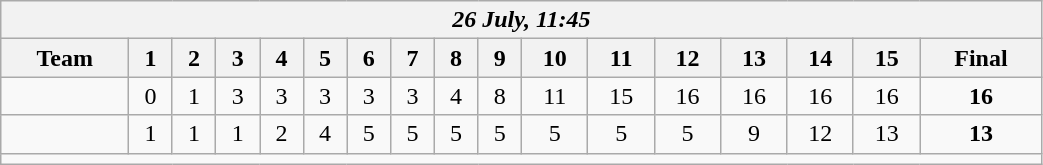<table class=wikitable style="text-align:center; width: 55%">
<tr>
<th colspan=17><em>26 July, 11:45</em></th>
</tr>
<tr>
<th>Team</th>
<th>1</th>
<th>2</th>
<th>3</th>
<th>4</th>
<th>5</th>
<th>6</th>
<th>7</th>
<th>8</th>
<th>9</th>
<th>10</th>
<th>11</th>
<th>12</th>
<th>13</th>
<th>14</th>
<th>15</th>
<th>Final</th>
</tr>
<tr>
<td align=left><strong></strong></td>
<td>0</td>
<td>1</td>
<td>3</td>
<td>3</td>
<td>3</td>
<td>3</td>
<td>3</td>
<td>4</td>
<td>8</td>
<td>11</td>
<td>15</td>
<td>16</td>
<td>16</td>
<td>16</td>
<td>16</td>
<td><strong>16</strong></td>
</tr>
<tr>
<td align=left></td>
<td>1</td>
<td>1</td>
<td>1</td>
<td>2</td>
<td>4</td>
<td>5</td>
<td>5</td>
<td>5</td>
<td>5</td>
<td>5</td>
<td>5</td>
<td>5</td>
<td>9</td>
<td>12</td>
<td>13</td>
<td><strong>13</strong></td>
</tr>
<tr>
<td colspan=17></td>
</tr>
</table>
